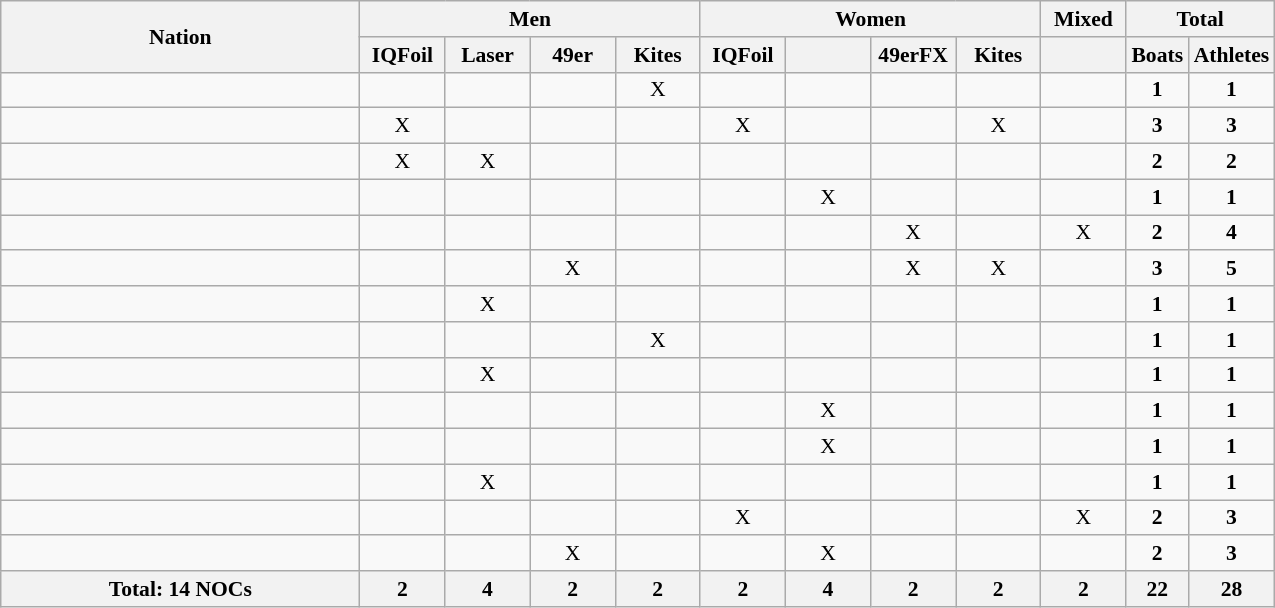<table class=wikitable width=850 style="text-align:center; font-size:90%">
<tr>
<th rowspan="2" align="left">Nation</th>
<th colspan="4">Men</th>
<th colspan="4">Women</th>
<th colspan=1>Mixed</th>
<th colspan=2>Total</th>
</tr>
<tr>
<th width=50>IQFoil</th>
<th width=50>Laser</th>
<th width=50>49er</th>
<th width=50>Kites</th>
<th width=50>IQFoil</th>
<th width=50></th>
<th width=50>49erFX</th>
<th width=50>Kites</th>
<th width=50></th>
<th width=35>Boats</th>
<th width=49>Athletes</th>
</tr>
<tr>
<td align=left></td>
<td></td>
<td></td>
<td></td>
<td>X</td>
<td></td>
<td></td>
<td></td>
<td></td>
<td></td>
<td><strong>1</strong></td>
<td><strong>1</strong></td>
</tr>
<tr>
<td align=left></td>
<td>X</td>
<td></td>
<td></td>
<td></td>
<td>X</td>
<td></td>
<td></td>
<td>X</td>
<td></td>
<td><strong>3</strong></td>
<td><strong>3</strong></td>
</tr>
<tr>
<td align=left></td>
<td>X</td>
<td>X</td>
<td></td>
<td></td>
<td></td>
<td></td>
<td></td>
<td></td>
<td></td>
<td><strong>2</strong></td>
<td><strong>2</strong></td>
</tr>
<tr>
<td align=left></td>
<td></td>
<td></td>
<td></td>
<td></td>
<td></td>
<td>X</td>
<td></td>
<td></td>
<td></td>
<td><strong>1</strong></td>
<td><strong>1</strong></td>
</tr>
<tr>
<td align=left></td>
<td></td>
<td></td>
<td></td>
<td></td>
<td></td>
<td></td>
<td>X</td>
<td></td>
<td>X</td>
<td><strong>2</strong></td>
<td><strong>4</strong></td>
</tr>
<tr>
<td align=left></td>
<td></td>
<td></td>
<td>X</td>
<td></td>
<td></td>
<td></td>
<td>X</td>
<td>X</td>
<td></td>
<td><strong>3</strong></td>
<td><strong>5</strong></td>
</tr>
<tr>
<td align=left></td>
<td></td>
<td>X</td>
<td></td>
<td></td>
<td></td>
<td></td>
<td></td>
<td></td>
<td></td>
<td><strong>1</strong></td>
<td><strong>1</strong></td>
</tr>
<tr>
<td align=left></td>
<td></td>
<td></td>
<td></td>
<td>X</td>
<td></td>
<td></td>
<td></td>
<td></td>
<td></td>
<td><strong>1</strong></td>
<td><strong>1</strong></td>
</tr>
<tr>
<td align=left></td>
<td></td>
<td>X</td>
<td></td>
<td></td>
<td></td>
<td></td>
<td></td>
<td></td>
<td></td>
<td><strong>1</strong></td>
<td><strong>1</strong></td>
</tr>
<tr>
<td align=left></td>
<td></td>
<td></td>
<td></td>
<td></td>
<td></td>
<td>X</td>
<td></td>
<td></td>
<td></td>
<td><strong>1</strong></td>
<td><strong>1</strong></td>
</tr>
<tr>
<td align=left></td>
<td></td>
<td></td>
<td></td>
<td></td>
<td></td>
<td>X</td>
<td></td>
<td></td>
<td></td>
<td><strong>1</strong></td>
<td><strong>1</strong></td>
</tr>
<tr>
<td align=left></td>
<td></td>
<td>X</td>
<td></td>
<td></td>
<td></td>
<td></td>
<td></td>
<td></td>
<td></td>
<td><strong>1</strong></td>
<td><strong>1</strong></td>
</tr>
<tr>
<td align=left></td>
<td></td>
<td></td>
<td></td>
<td></td>
<td>X</td>
<td></td>
<td></td>
<td></td>
<td>X</td>
<td><strong>2</strong></td>
<td><strong>3</strong></td>
</tr>
<tr>
<td align=left></td>
<td></td>
<td></td>
<td>X</td>
<td></td>
<td></td>
<td>X</td>
<td></td>
<td></td>
<td></td>
<td><strong>2</strong></td>
<td><strong>3</strong></td>
</tr>
<tr>
<th>Total: 14 NOCs</th>
<th>2</th>
<th>4</th>
<th>2</th>
<th>2</th>
<th>2</th>
<th>4</th>
<th>2</th>
<th>2</th>
<th>2</th>
<th>22</th>
<th>28</th>
</tr>
</table>
